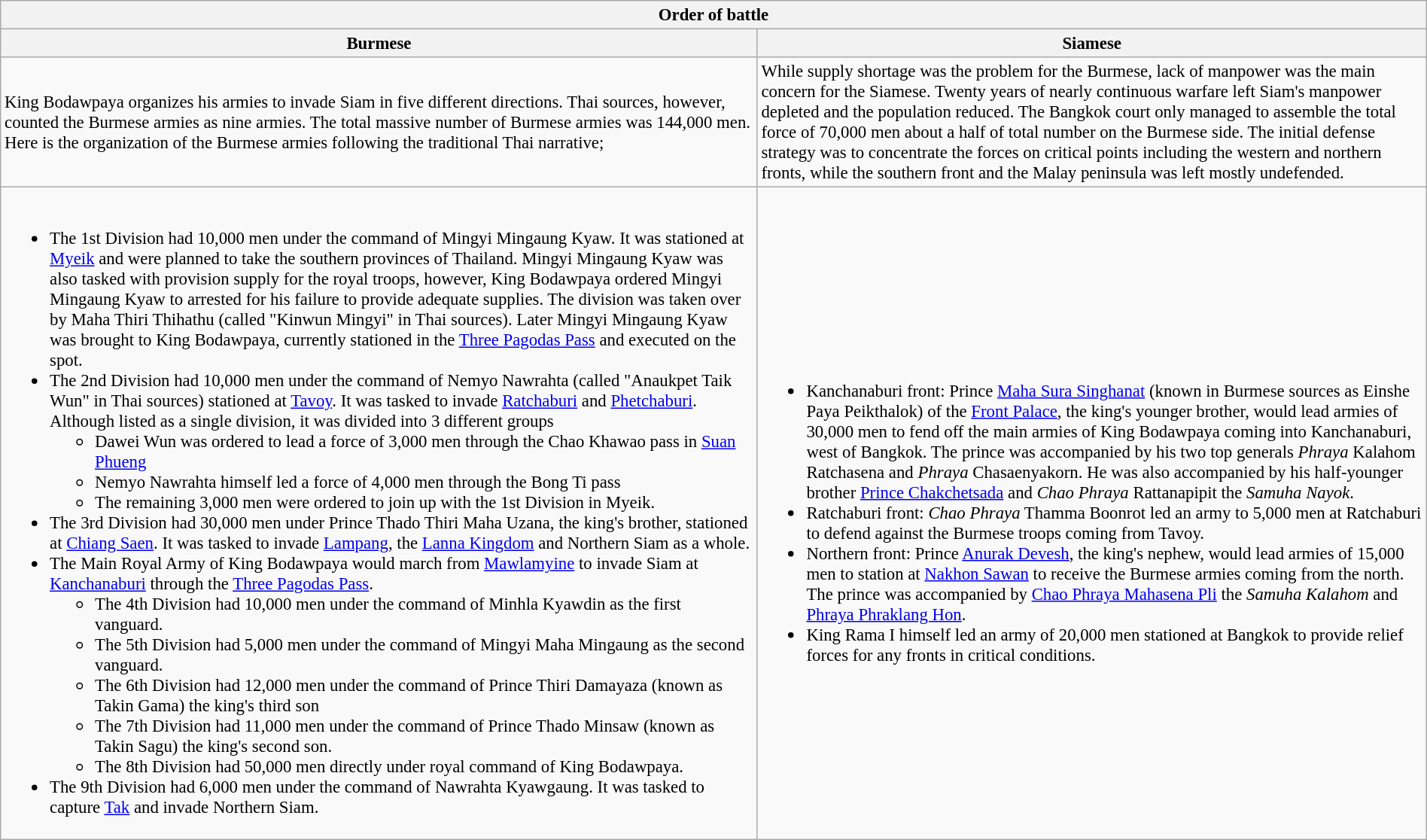<table class="wikitable" style="font-size:95%; width:100%">
<tr>
<th colspan="2"><strong>Order of battle</strong></th>
</tr>
<tr>
<th scope="col">Burmese</th>
<th scope="col">Siamese</th>
</tr>
<tr>
<td>King Bodawpaya organizes his armies to invade Siam in five different directions. Thai sources, however, counted the Burmese armies as nine armies. The total massive number of Burmese armies was 144,000 men. Here is the organization of the Burmese armies following the traditional Thai narrative;</td>
<td>While supply shortage was the problem for the Burmese, lack of manpower was the main concern for the Siamese. Twenty years of nearly continuous warfare left Siam's manpower depleted and the population reduced. The Bangkok court only managed to assemble the total force of 70,000 men about a half of total number on the Burmese side. The initial defense strategy was to concentrate the forces on critical points including the western and northern fronts, while the southern front and the Malay peninsula was left mostly undefended.</td>
</tr>
<tr>
<td><br><ul><li>The 1st Division had 10,000 men under the command of Mingyi Mingaung Kyaw. It was stationed at <a href='#'>Myeik</a> and were planned to take the southern provinces of Thailand. Mingyi Mingaung Kyaw was also tasked with provision supply for the royal troops, however, King Bodawpaya ordered Mingyi Mingaung Kyaw to arrested for his failure to provide adequate supplies. The division was taken over by Maha Thiri Thihathu (called "Kinwun Mingyi" in Thai sources). Later Mingyi Mingaung Kyaw was brought to King Bodawpaya, currently stationed in the <a href='#'>Three Pagodas Pass</a> and executed on the spot.</li><li>The 2nd Division had 10,000 men under the command of Nemyo Nawrahta (called "Anaukpet Taik Wun" in Thai sources) stationed at <a href='#'>Tavoy</a>. It was tasked to invade <a href='#'>Ratchaburi</a> and <a href='#'>Phetchaburi</a>. Although listed as a single division, it was divided into 3 different groups<ul><li>Dawei Wun was ordered to lead a force of 3,000 men through the Chao Khawao pass in <a href='#'>Suan Phueng</a></li><li>Nemyo Nawrahta himself led a force of 4,000 men through the Bong Ti pass</li><li>The remaining 3,000 men were ordered to join up with the 1st Division in Myeik.</li></ul></li><li>The 3rd Division had 30,000 men under Prince Thado Thiri Maha Uzana, the king's brother, stationed at <a href='#'>Chiang Saen</a>. It was tasked to invade <a href='#'>Lampang</a>, the <a href='#'>Lanna Kingdom</a> and Northern Siam as a whole.</li><li>The Main Royal Army of King Bodawpaya would march from <a href='#'>Mawlamyine</a> to invade Siam at <a href='#'>Kanchanaburi</a> through the <a href='#'>Three Pagodas Pass</a>.<ul><li>The 4th Division had 10,000 men under the command of Minhla Kyawdin as the first vanguard.</li><li>The 5th Division had 5,000 men under the command of Mingyi Maha Mingaung as the second vanguard.</li><li>The 6th Division had 12,000 men under the command of Prince Thiri Damayaza (known as Takin Gama) the king's third son</li><li>The 7th Division had 11,000 men under the command of Prince Thado Minsaw (known as Takin Sagu) the king's second son.</li><li>The 8th Division had 50,000 men directly under royal command of King Bodawpaya.</li></ul></li><li>The 9th Division had 6,000 men under the command of Nawrahta Kyawgaung. It was tasked to capture <a href='#'>Tak</a> and invade Northern Siam.</li></ul></td>
<td><br><ul><li>Kanchanaburi front: Prince <a href='#'>Maha Sura Singhanat</a> (known in Burmese sources as Einshe Paya Peikthalok) of the <a href='#'>Front Palace</a>, the king's younger brother, would lead armies of 30,000 men to fend off the main armies of King Bodawpaya coming into Kanchanaburi, west of Bangkok. The prince was accompanied by his two top generals <em>Phraya</em> Kalahom Ratchasena and <em>Phraya</em> Chasaenyakorn. He was also accompanied by his half-younger brother <a href='#'>Prince Chakchetsada</a> and <em>Chao Phraya</em> Rattanapipit the <em>Samuha Nayok</em>.</li><li>Ratchaburi front: <em>Chao Phraya</em> Thamma Boonrot led an army to 5,000 men at Ratchaburi to defend against the Burmese troops coming from Tavoy.</li><li>Northern front: Prince <a href='#'>Anurak Devesh</a>, the king's nephew, would lead armies of 15,000 men to station at <a href='#'>Nakhon Sawan</a> to receive the Burmese armies coming from the north. The prince was accompanied by <a href='#'>Chao Phraya Mahasena Pli</a> the <em>Samuha Kalahom</em> and <a href='#'>Phraya Phraklang Hon</a>.</li><li>King Rama I himself led an army of 20,000 men stationed at Bangkok to provide relief forces for any fronts in critical conditions.</li></ul></td>
</tr>
</table>
